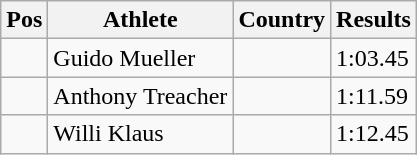<table class="wikitable">
<tr>
<th>Pos</th>
<th>Athlete</th>
<th>Country</th>
<th>Results</th>
</tr>
<tr>
<td align="center"></td>
<td>Guido Mueller</td>
<td></td>
<td>1:03.45</td>
</tr>
<tr>
<td align="center"></td>
<td>Anthony Treacher</td>
<td></td>
<td>1:11.59</td>
</tr>
<tr>
<td align="center"></td>
<td>Willi Klaus</td>
<td></td>
<td>1:12.45</td>
</tr>
</table>
